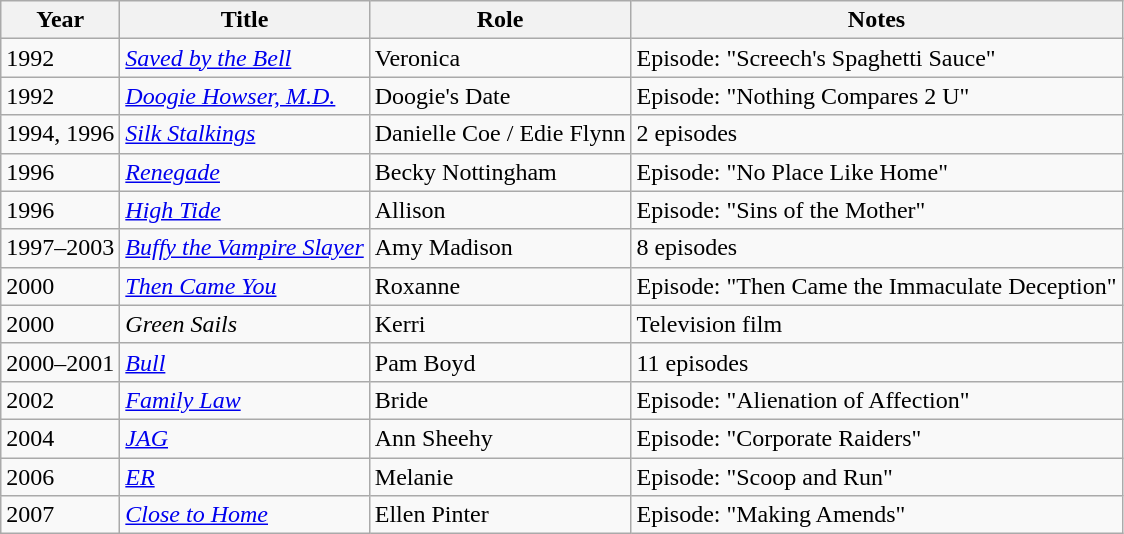<table class="wikitable sortable">
<tr>
<th>Year</th>
<th>Title</th>
<th>Role</th>
<th>Notes</th>
</tr>
<tr>
<td>1992</td>
<td><em><a href='#'>Saved by the Bell</a></em></td>
<td>Veronica</td>
<td>Episode: "Screech's Spaghetti Sauce"</td>
</tr>
<tr>
<td>1992</td>
<td><em><a href='#'>Doogie Howser, M.D.</a></em></td>
<td>Doogie's Date</td>
<td>Episode: "Nothing Compares 2 U"</td>
</tr>
<tr>
<td>1994, 1996</td>
<td><em><a href='#'>Silk Stalkings</a></em></td>
<td>Danielle Coe / Edie Flynn</td>
<td>2 episodes</td>
</tr>
<tr>
<td>1996</td>
<td><a href='#'><em>Renegade</em></a></td>
<td>Becky Nottingham</td>
<td>Episode: "No Place Like Home"</td>
</tr>
<tr>
<td>1996</td>
<td><a href='#'><em>High Tide</em></a></td>
<td>Allison</td>
<td>Episode: "Sins of the Mother"</td>
</tr>
<tr>
<td>1997–2003</td>
<td><em><a href='#'>Buffy the Vampire Slayer</a></em></td>
<td>Amy Madison</td>
<td>8 episodes</td>
</tr>
<tr>
<td>2000</td>
<td><a href='#'><em>Then Came You</em></a></td>
<td>Roxanne</td>
<td>Episode: "Then Came the Immaculate Deception"</td>
</tr>
<tr>
<td>2000</td>
<td><em>Green Sails</em></td>
<td>Kerri</td>
<td>Television film</td>
</tr>
<tr>
<td>2000–2001</td>
<td><a href='#'><em>Bull</em></a></td>
<td>Pam Boyd</td>
<td>11 episodes</td>
</tr>
<tr>
<td>2002</td>
<td><a href='#'><em>Family Law</em></a></td>
<td>Bride</td>
<td>Episode: "Alienation of Affection"</td>
</tr>
<tr>
<td>2004</td>
<td><a href='#'><em>JAG</em></a></td>
<td>Ann Sheehy</td>
<td>Episode: "Corporate Raiders"</td>
</tr>
<tr>
<td>2006</td>
<td><a href='#'><em>ER</em></a></td>
<td>Melanie</td>
<td>Episode: "Scoop and Run"</td>
</tr>
<tr>
<td>2007</td>
<td><a href='#'><em>Close to Home</em></a></td>
<td>Ellen Pinter</td>
<td>Episode: "Making Amends"</td>
</tr>
</table>
